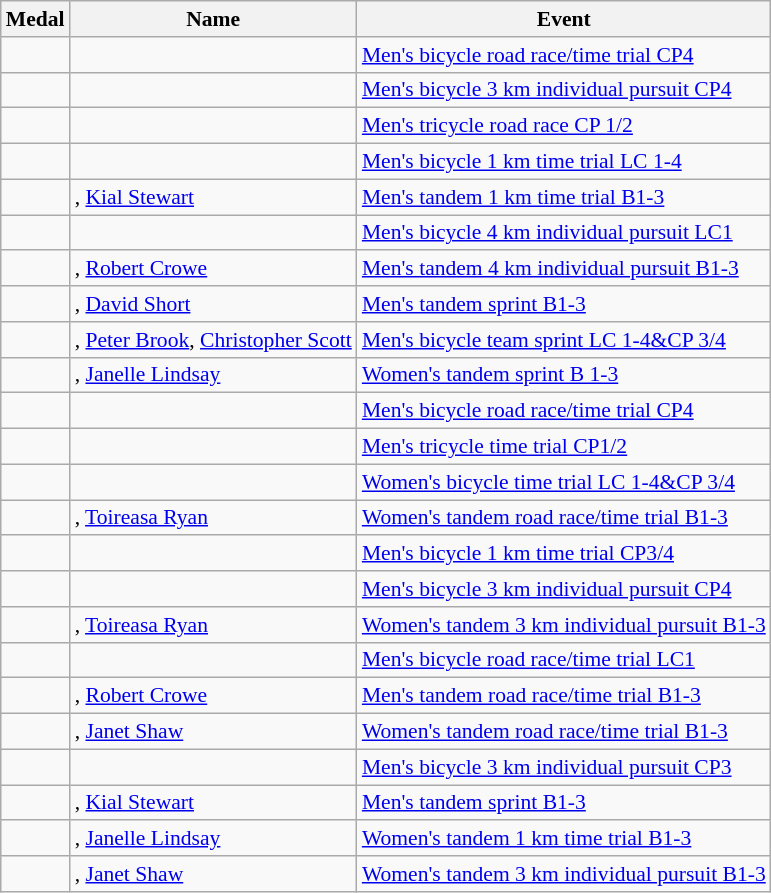<table class="wikitable sortable" style="font-size:90%">
<tr>
<th>Medal</th>
<th>Name</th>
<th>Event</th>
</tr>
<tr>
<td></td>
<td></td>
<td><a href='#'>Men's bicycle road race/time trial CP4</a></td>
</tr>
<tr>
<td></td>
<td></td>
<td><a href='#'>Men's bicycle 3 km individual pursuit CP4</a></td>
</tr>
<tr>
<td></td>
<td></td>
<td><a href='#'>Men's tricycle road race CP 1/2</a></td>
</tr>
<tr>
<td></td>
<td></td>
<td><a href='#'>Men's bicycle 1 km time trial LC 1-4</a></td>
</tr>
<tr>
<td></td>
<td>, <a href='#'>Kial Stewart</a></td>
<td><a href='#'>Men's tandem 1 km time trial B1-3</a></td>
</tr>
<tr>
<td></td>
<td></td>
<td><a href='#'>Men's bicycle 4 km individual pursuit LC1</a></td>
</tr>
<tr>
<td></td>
<td>, <a href='#'>Robert Crowe</a></td>
<td><a href='#'>Men's tandem 4 km individual pursuit B1-3</a></td>
</tr>
<tr>
<td></td>
<td>, <a href='#'>David Short</a></td>
<td><a href='#'>Men's tandem sprint B1-3</a></td>
</tr>
<tr>
<td></td>
<td>, <a href='#'>Peter Brook</a>, <a href='#'>Christopher Scott</a></td>
<td><a href='#'>Men's bicycle team sprint LC 1-4&CP 3/4</a></td>
</tr>
<tr>
<td></td>
<td>, <a href='#'>Janelle Lindsay</a></td>
<td><a href='#'>Women's tandem sprint B 1-3</a></td>
</tr>
<tr>
<td></td>
<td></td>
<td><a href='#'>Men's bicycle road race/time trial CP4</a></td>
</tr>
<tr>
<td></td>
<td></td>
<td><a href='#'>Men's tricycle time trial CP1/2</a></td>
</tr>
<tr>
<td></td>
<td></td>
<td><a href='#'>Women's bicycle time trial LC 1-4&CP 3/4</a></td>
</tr>
<tr>
<td></td>
<td>, <a href='#'>Toireasa Ryan</a></td>
<td><a href='#'>Women's tandem road race/time trial B1-3</a></td>
</tr>
<tr>
<td></td>
<td></td>
<td><a href='#'>Men's bicycle 1 km time trial CP3/4</a></td>
</tr>
<tr>
<td></td>
<td></td>
<td><a href='#'>Men's bicycle 3 km individual pursuit CP4</a></td>
</tr>
<tr>
<td></td>
<td>, <a href='#'>Toireasa Ryan</a></td>
<td><a href='#'>Women's tandem 3 km individual pursuit B1-3</a></td>
</tr>
<tr>
<td></td>
<td></td>
<td><a href='#'>Men's bicycle road race/time trial LC1</a></td>
</tr>
<tr>
<td></td>
<td>, <a href='#'>Robert Crowe</a></td>
<td><a href='#'>Men's tandem road race/time trial B1-3</a></td>
</tr>
<tr>
<td></td>
<td>, <a href='#'>Janet Shaw</a></td>
<td><a href='#'>Women's tandem road race/time trial B1-3</a></td>
</tr>
<tr>
<td></td>
<td></td>
<td><a href='#'>Men's bicycle 3 km individual pursuit CP3</a></td>
</tr>
<tr>
<td></td>
<td>, <a href='#'>Kial Stewart</a></td>
<td><a href='#'>Men's tandem sprint B1-3</a></td>
</tr>
<tr>
<td></td>
<td>, <a href='#'>Janelle Lindsay</a></td>
<td><a href='#'>Women's tandem 1 km time trial B1-3</a></td>
</tr>
<tr>
<td></td>
<td>, <a href='#'>Janet Shaw</a></td>
<td><a href='#'>Women's tandem 3 km individual pursuit B1-3</a></td>
</tr>
</table>
